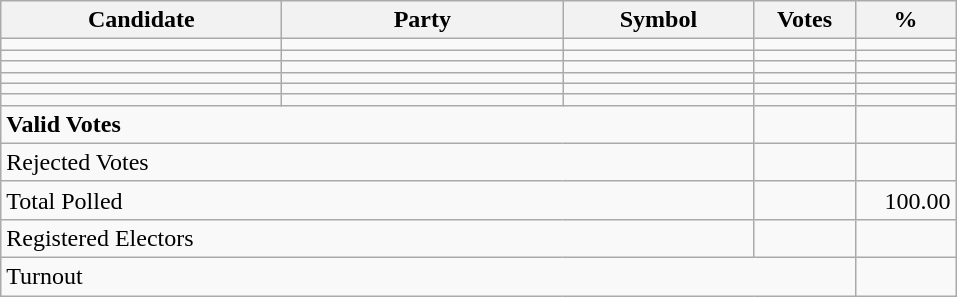<table class="wikitable" border="1" style="text-align:right;">
<tr>
<th align=left width="180">Candidate</th>
<th align=left width="180">Party</th>
<th align=left width="120">Symbol</th>
<th align=left width="60">Votes</th>
<th align=left width="60">%</th>
</tr>
<tr>
<td align=left></td>
<td align=left></td>
<td align=left></td>
<td></td>
<td></td>
</tr>
<tr>
<td align=left></td>
<td align=left></td>
<td align=left></td>
<td></td>
<td></td>
</tr>
<tr>
<td align=left></td>
<td align=left></td>
<td align=left></td>
<td></td>
<td></td>
</tr>
<tr>
<td align=left></td>
<td align=left></td>
<td align=left></td>
<td></td>
<td></td>
</tr>
<tr>
<td align=left></td>
<td align=left></td>
<td align=left></td>
<td></td>
<td></td>
</tr>
<tr>
<td align=left></td>
<td align=left></td>
<td align=left></td>
<td></td>
<td></td>
</tr>
<tr>
<td align=left colspan=3><strong>Valid Votes</strong></td>
<td><strong> </strong></td>
<td><strong> </strong></td>
</tr>
<tr>
<td align=left colspan=3>Rejected Votes</td>
<td></td>
<td></td>
</tr>
<tr>
<td align=left colspan=3>Total Polled</td>
<td></td>
<td>100.00</td>
</tr>
<tr>
<td align=left colspan=3>Registered Electors</td>
<td></td>
<td></td>
</tr>
<tr>
<td align=left colspan=4>Turnout</td>
<td></td>
</tr>
</table>
